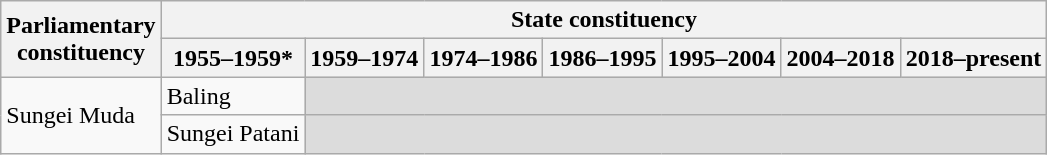<table class="wikitable">
<tr>
<th rowspan="2">Parliamentary<br>constituency</th>
<th colspan="7">State constituency</th>
</tr>
<tr>
<th>1955–1959*</th>
<th>1959–1974</th>
<th>1974–1986</th>
<th>1986–1995</th>
<th>1995–2004</th>
<th>2004–2018</th>
<th>2018–present</th>
</tr>
<tr>
<td rowspan="2">Sungei Muda</td>
<td>Baling</td>
<td colspan="6" bgcolor="dcdcdc"></td>
</tr>
<tr>
<td>Sungei Patani</td>
<td colspan="6" bgcolor="dcdcdc"></td>
</tr>
</table>
